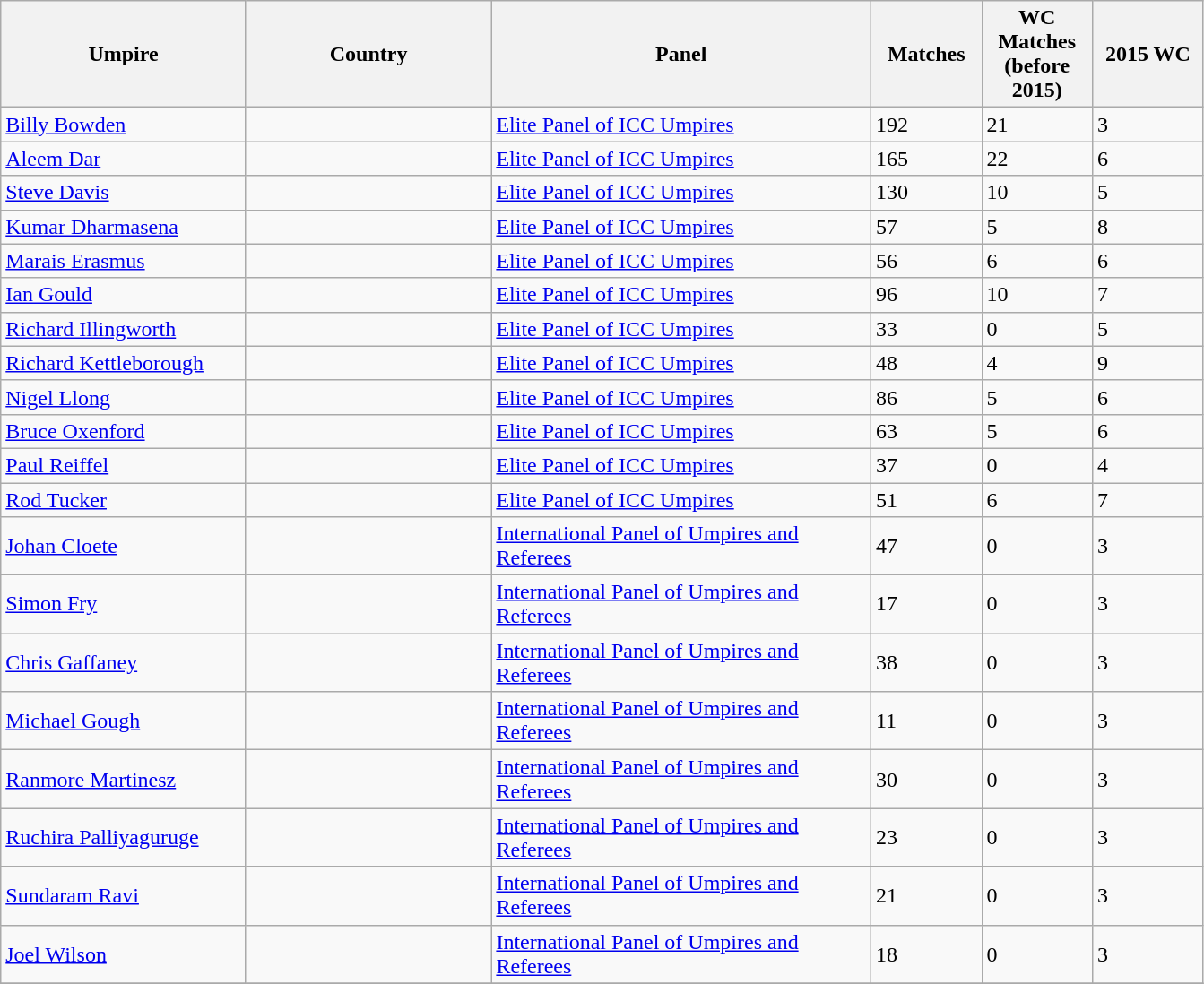<table class="wikitable sortable">
<tr>
<th width=175px>Umpire</th>
<th width=175px>Country</th>
<th width=275px>Panel</th>
<th width=75px>Matches</th>
<th width=75px>WC Matches (before 2015)</th>
<th width=75px>2015 WC</th>
</tr>
<tr>
<td><a href='#'>Billy Bowden</a></td>
<td></td>
<td><a href='#'>Elite Panel of ICC Umpires</a></td>
<td>192</td>
<td>21</td>
<td>3</td>
</tr>
<tr>
<td><a href='#'>Aleem Dar</a></td>
<td></td>
<td><a href='#'>Elite Panel of ICC Umpires</a></td>
<td>165</td>
<td>22</td>
<td>6</td>
</tr>
<tr>
<td><a href='#'>Steve Davis</a></td>
<td></td>
<td><a href='#'>Elite Panel of ICC Umpires</a></td>
<td>130</td>
<td>10</td>
<td>5</td>
</tr>
<tr>
<td><a href='#'>Kumar Dharmasena</a></td>
<td></td>
<td><a href='#'>Elite Panel of ICC Umpires</a></td>
<td>57</td>
<td>5</td>
<td>8</td>
</tr>
<tr>
<td><a href='#'>Marais Erasmus</a></td>
<td></td>
<td><a href='#'>Elite Panel of ICC Umpires</a></td>
<td>56</td>
<td>6</td>
<td>6</td>
</tr>
<tr>
<td><a href='#'>Ian Gould</a></td>
<td></td>
<td><a href='#'>Elite Panel of ICC Umpires</a></td>
<td>96</td>
<td>10</td>
<td>7</td>
</tr>
<tr>
<td><a href='#'>Richard Illingworth</a></td>
<td></td>
<td><a href='#'>Elite Panel of ICC Umpires</a></td>
<td>33</td>
<td>0</td>
<td>5</td>
</tr>
<tr>
<td><a href='#'>Richard Kettleborough</a></td>
<td></td>
<td><a href='#'>Elite Panel of ICC Umpires</a></td>
<td>48</td>
<td>4</td>
<td>9</td>
</tr>
<tr>
<td><a href='#'>Nigel Llong</a></td>
<td></td>
<td><a href='#'>Elite Panel of ICC Umpires</a></td>
<td>86</td>
<td>5</td>
<td>6</td>
</tr>
<tr>
<td><a href='#'>Bruce Oxenford</a></td>
<td></td>
<td><a href='#'>Elite Panel of ICC Umpires</a></td>
<td>63</td>
<td>5</td>
<td>6</td>
</tr>
<tr>
<td><a href='#'>Paul Reiffel</a></td>
<td></td>
<td><a href='#'>Elite Panel of ICC Umpires</a></td>
<td>37</td>
<td>0</td>
<td>4</td>
</tr>
<tr>
<td><a href='#'>Rod Tucker</a></td>
<td></td>
<td><a href='#'>Elite Panel of ICC Umpires</a></td>
<td>51</td>
<td>6</td>
<td>7</td>
</tr>
<tr>
<td><a href='#'>Johan Cloete</a></td>
<td></td>
<td><a href='#'>International Panel of Umpires and Referees</a></td>
<td>47</td>
<td>0</td>
<td>3</td>
</tr>
<tr>
<td><a href='#'>Simon Fry</a></td>
<td></td>
<td><a href='#'>International Panel of Umpires and Referees</a></td>
<td>17</td>
<td>0</td>
<td>3</td>
</tr>
<tr>
<td><a href='#'>Chris Gaffaney</a></td>
<td></td>
<td><a href='#'>International Panel of Umpires and Referees</a></td>
<td>38</td>
<td>0</td>
<td>3</td>
</tr>
<tr>
<td><a href='#'>Michael Gough</a></td>
<td></td>
<td><a href='#'>International Panel of Umpires and Referees</a></td>
<td>11</td>
<td>0</td>
<td>3</td>
</tr>
<tr>
<td><a href='#'>Ranmore Martinesz</a></td>
<td></td>
<td><a href='#'>International Panel of Umpires and Referees</a></td>
<td>30</td>
<td>0</td>
<td>3</td>
</tr>
<tr>
<td><a href='#'>Ruchira Palliyaguruge</a></td>
<td></td>
<td><a href='#'>International Panel of Umpires and Referees</a></td>
<td>23</td>
<td>0</td>
<td>3</td>
</tr>
<tr>
<td><a href='#'>Sundaram Ravi</a></td>
<td></td>
<td><a href='#'>International Panel of Umpires and Referees</a></td>
<td>21</td>
<td>0</td>
<td>3</td>
</tr>
<tr>
<td><a href='#'>Joel Wilson</a></td>
<td></td>
<td><a href='#'>International Panel of Umpires and Referees</a></td>
<td>18</td>
<td>0</td>
<td>3</td>
</tr>
<tr>
</tr>
</table>
